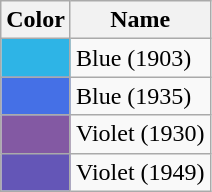<table class="wikitable sortable sticky-header sort-under col3center">
<tr>
<th>Color</th>
<th>Name</th>
</tr>
<tr>
<td bgcolor=2EB4E6></td>
<td>Blue (1903)</td>
</tr>
<tr>
<td bgcolor=4570E6></td>
<td>Blue (1935)</td>
</tr>
<tr>
<td bgcolor=8359A3></td>
<td>Violet (1930)</td>
</tr>
<tr>
<td bgcolor=6456B7></td>
<td>Violet (1949)</td>
</tr>
</table>
